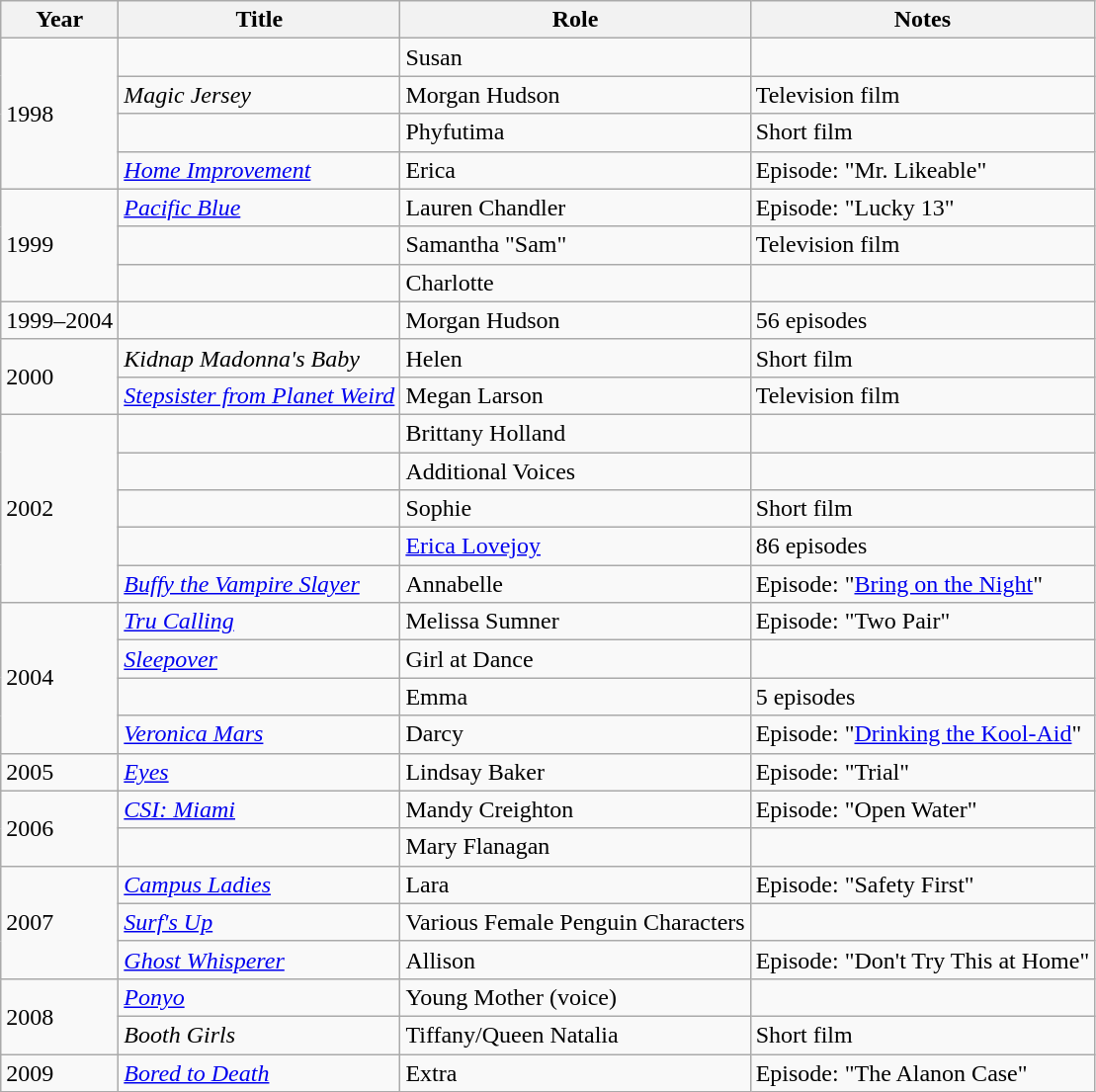<table class="wikitable sortable">
<tr>
<th>Year</th>
<th>Title</th>
<th>Role</th>
<th class="unsortable">Notes</th>
</tr>
<tr>
<td rowspan="4">1998</td>
<td><em></em></td>
<td>Susan</td>
<td></td>
</tr>
<tr>
<td><em>Magic Jersey</em></td>
<td>Morgan Hudson</td>
<td>Television film</td>
</tr>
<tr>
<td><em></em></td>
<td>Phyfutima</td>
<td>Short film</td>
</tr>
<tr>
<td><em><a href='#'>Home Improvement</a></em></td>
<td>Erica</td>
<td>Episode: "Mr. Likeable"</td>
</tr>
<tr>
<td rowspan="3">1999</td>
<td><em><a href='#'>Pacific Blue</a></em></td>
<td>Lauren Chandler</td>
<td>Episode: "Lucky 13"</td>
</tr>
<tr>
<td><em></em></td>
<td>Samantha "Sam"</td>
<td>Television film</td>
</tr>
<tr>
<td><em></em></td>
<td>Charlotte</td>
<td></td>
</tr>
<tr>
<td>1999–2004</td>
<td><em></em></td>
<td>Morgan Hudson</td>
<td>56 episodes</td>
</tr>
<tr>
<td rowspan="2">2000</td>
<td><em>Kidnap Madonna's Baby</em></td>
<td>Helen</td>
<td>Short film</td>
</tr>
<tr>
<td><em><a href='#'>Stepsister from Planet Weird</a></em></td>
<td>Megan Larson</td>
<td>Television film</td>
</tr>
<tr>
<td rowspan="5">2002</td>
<td><em></em></td>
<td>Brittany Holland</td>
<td></td>
</tr>
<tr>
<td><em></em></td>
<td>Additional Voices</td>
<td></td>
</tr>
<tr>
<td><em></em></td>
<td>Sophie</td>
<td>Short film</td>
</tr>
<tr>
<td><em></em></td>
<td><a href='#'>Erica Lovejoy</a></td>
<td>86 episodes</td>
</tr>
<tr>
<td><em><a href='#'>Buffy the Vampire Slayer</a></em></td>
<td>Annabelle</td>
<td>Episode: "<a href='#'>Bring on the Night</a>"</td>
</tr>
<tr>
<td rowspan="4">2004</td>
<td><em><a href='#'>Tru Calling</a></em></td>
<td>Melissa Sumner</td>
<td>Episode: "Two Pair"</td>
</tr>
<tr>
<td><em><a href='#'>Sleepover</a></em></td>
<td>Girl at Dance</td>
<td></td>
</tr>
<tr>
<td><em></em></td>
<td>Emma</td>
<td>5 episodes</td>
</tr>
<tr>
<td><em><a href='#'>Veronica Mars</a></em></td>
<td>Darcy</td>
<td>Episode: "<a href='#'>Drinking the Kool-Aid</a>"</td>
</tr>
<tr>
<td>2005</td>
<td><em><a href='#'>Eyes</a></em></td>
<td>Lindsay Baker</td>
<td>Episode: "Trial"</td>
</tr>
<tr>
<td rowspan="2">2006</td>
<td><em><a href='#'>CSI: Miami</a></em></td>
<td>Mandy Creighton</td>
<td>Episode: "Open Water"</td>
</tr>
<tr>
<td><em></em></td>
<td>Mary Flanagan</td>
<td></td>
</tr>
<tr>
<td rowspan="3">2007</td>
<td><em><a href='#'>Campus Ladies</a></em></td>
<td>Lara</td>
<td>Episode: "Safety First"</td>
</tr>
<tr>
<td><em><a href='#'>Surf's Up</a></em></td>
<td>Various Female Penguin Characters</td>
<td></td>
</tr>
<tr>
<td><em><a href='#'>Ghost Whisperer</a></em></td>
<td>Allison</td>
<td>Episode: "Don't Try This at Home"</td>
</tr>
<tr>
<td rowspan="2">2008</td>
<td><em><a href='#'>Ponyo</a></em></td>
<td>Young Mother (voice)</td>
<td></td>
</tr>
<tr>
<td><em>Booth Girls</em></td>
<td>Tiffany/Queen Natalia</td>
<td>Short film</td>
</tr>
<tr>
<td>2009</td>
<td><em><a href='#'>Bored to Death</a></em></td>
<td>Extra</td>
<td>Episode: "The Alanon Case"</td>
</tr>
</table>
